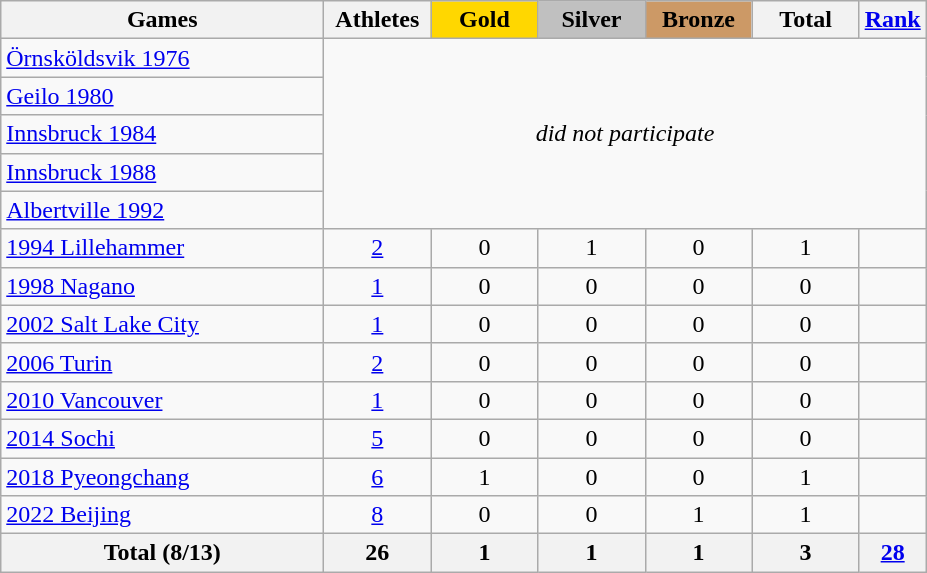<table class="wikitable sortable" style="text-align:center; font-size:100%;">
<tr>
<th style="width:13em;">Games</th>
<th style="width:4em;">Athletes</th>
<th style="width:4em; background:gold;">Gold</th>
<th style="width:4em; background:silver;">Silver</th>
<th style="width:4em; background:#cc9966;">Bronze</th>
<th style="width:4em;">Total</th>
<th style="width:2em;"><a href='#'>Rank</a></th>
</tr>
<tr>
<td align=left> <a href='#'>Örnsköldsvik 1976</a></td>
<td colspan=6 rowspan=5><em>did not participate</em></td>
</tr>
<tr>
<td align=left> <a href='#'>Geilo 1980</a></td>
</tr>
<tr>
<td align=left> <a href='#'>Innsbruck 1984</a></td>
</tr>
<tr>
<td align=left> <a href='#'>Innsbruck 1988</a></td>
</tr>
<tr>
<td align=left> <a href='#'>Albertville 1992</a></td>
</tr>
<tr>
<td align=left> <a href='#'>1994 Lillehammer</a></td>
<td><a href='#'>2</a></td>
<td>0</td>
<td>1</td>
<td>0</td>
<td>1</td>
<td></td>
</tr>
<tr>
<td align=left> <a href='#'>1998 Nagano</a></td>
<td><a href='#'>1</a></td>
<td>0</td>
<td>0</td>
<td>0</td>
<td>0</td>
<td></td>
</tr>
<tr>
<td align=left> <a href='#'>2002 Salt Lake City</a></td>
<td><a href='#'>1</a></td>
<td>0</td>
<td>0</td>
<td>0</td>
<td>0</td>
<td></td>
</tr>
<tr>
<td align=left> <a href='#'>2006 Turin</a></td>
<td><a href='#'>2</a></td>
<td>0</td>
<td>0</td>
<td>0</td>
<td>0</td>
<td></td>
</tr>
<tr>
<td align=left> <a href='#'>2010 Vancouver</a></td>
<td><a href='#'>1</a></td>
<td>0</td>
<td>0</td>
<td>0</td>
<td>0</td>
<td></td>
</tr>
<tr>
<td align=left> <a href='#'>2014 Sochi</a></td>
<td><a href='#'>5</a></td>
<td>0</td>
<td>0</td>
<td>0</td>
<td>0</td>
<td></td>
</tr>
<tr>
<td align=left> <a href='#'>2018 Pyeongchang</a></td>
<td><a href='#'>6</a></td>
<td>1</td>
<td>0</td>
<td>0</td>
<td>1</td>
<td></td>
</tr>
<tr>
<td align=left> <a href='#'>2022 Beijing</a></td>
<td><a href='#'>8</a></td>
<td>0</td>
<td>0</td>
<td>1</td>
<td>1</td>
<td></td>
</tr>
<tr class="sortbottom">
<th colspan=1>Total (8/13)</th>
<th>26</th>
<th>1</th>
<th>1</th>
<th>1</th>
<th>3</th>
<th><a href='#'>28</a></th>
</tr>
</table>
